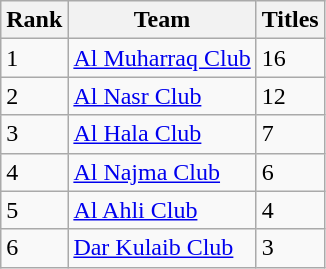<table class="wikitable">
<tr>
<th>Rank</th>
<th>Team</th>
<th>Titles</th>
</tr>
<tr>
<td>1</td>
<td><a href='#'>Al Muharraq Club</a></td>
<td>16</td>
</tr>
<tr>
<td>2</td>
<td><a href='#'>Al Nasr Club</a></td>
<td>12</td>
</tr>
<tr>
<td>3</td>
<td><a href='#'>Al Hala Club</a></td>
<td>7</td>
</tr>
<tr>
<td>4</td>
<td><a href='#'>Al Najma Club</a></td>
<td>6</td>
</tr>
<tr>
<td>5</td>
<td><a href='#'>Al Ahli Club</a></td>
<td>4</td>
</tr>
<tr>
<td>6</td>
<td><a href='#'>Dar Kulaib Club</a></td>
<td>3</td>
</tr>
</table>
